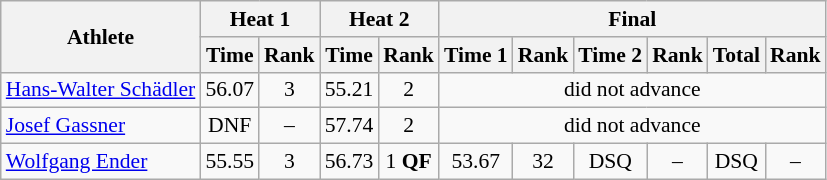<table class="wikitable" style="font-size:90%">
<tr>
<th rowspan="2">Athlete</th>
<th colspan="2">Heat 1</th>
<th colspan="2">Heat 2</th>
<th colspan="6">Final</th>
</tr>
<tr>
<th>Time</th>
<th>Rank</th>
<th>Time</th>
<th>Rank</th>
<th>Time 1</th>
<th>Rank</th>
<th>Time 2</th>
<th>Rank</th>
<th>Total</th>
<th>Rank</th>
</tr>
<tr>
<td><a href='#'>Hans-Walter Schädler</a></td>
<td align="center">56.07</td>
<td align="center">3</td>
<td align="center">55.21</td>
<td align="center">2</td>
<td colspan="6" align="center">did not advance</td>
</tr>
<tr>
<td><a href='#'>Josef Gassner</a></td>
<td align="center">DNF</td>
<td align="center">–</td>
<td align="center">57.74</td>
<td align="center">2</td>
<td colspan="6" align="center">did not advance</td>
</tr>
<tr>
<td><a href='#'>Wolfgang Ender</a></td>
<td align="center">55.55</td>
<td align="center">3</td>
<td align="center">56.73</td>
<td align="center">1 <strong>QF</strong></td>
<td align="center">53.67</td>
<td align="center">32</td>
<td align="center">DSQ</td>
<td align="center">–</td>
<td align="center">DSQ</td>
<td align="center">–</td>
</tr>
</table>
